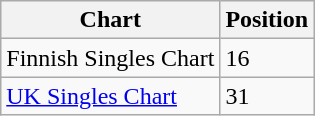<table class="wikitable">
<tr>
<th>Chart</th>
<th>Position</th>
</tr>
<tr>
<td>Finnish Singles Chart</td>
<td>16</td>
</tr>
<tr>
<td><a href='#'>UK Singles Chart</a></td>
<td>31</td>
</tr>
</table>
